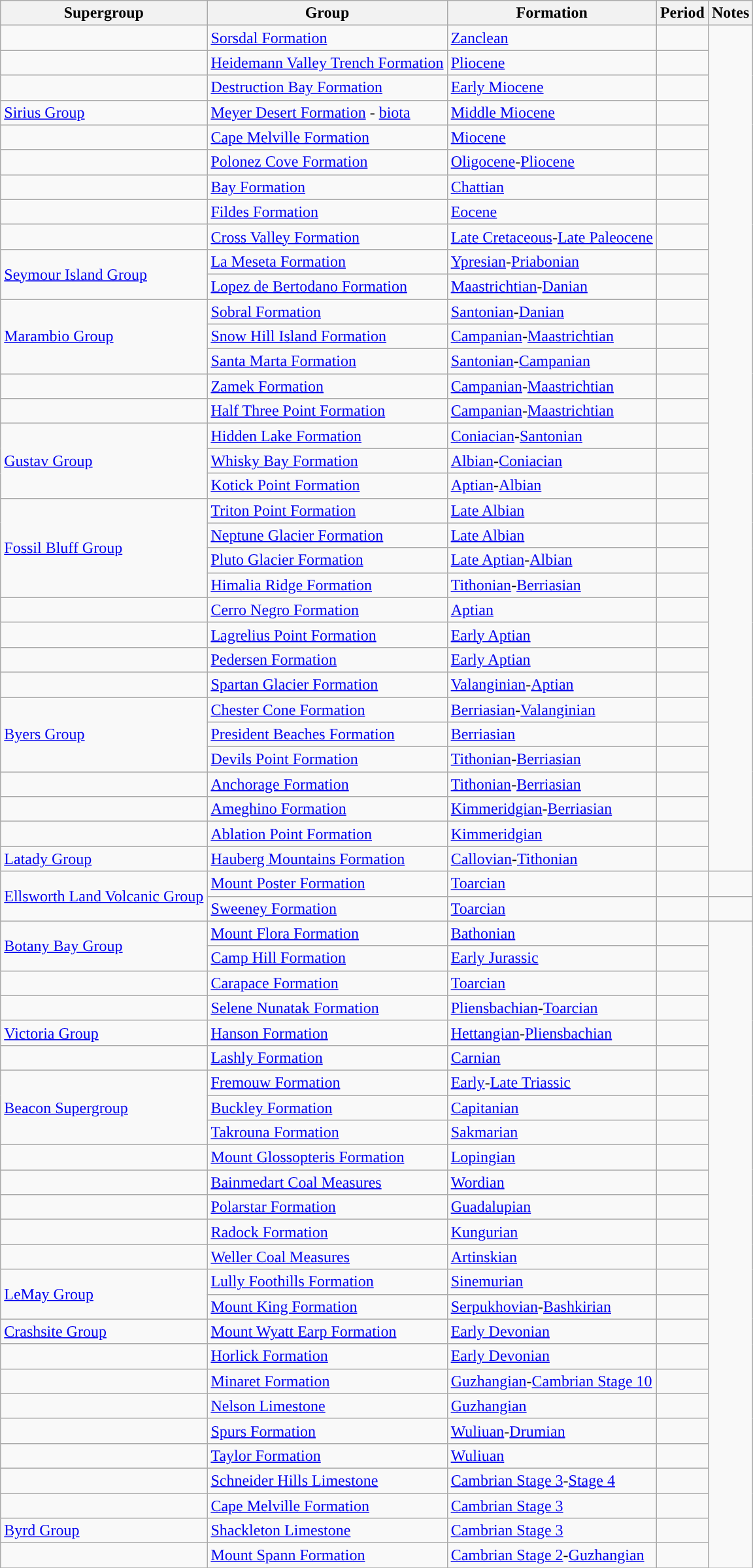<table class="wikitable sortable">
<tr>
<th>Supergroup</th>
<th>Group</th>
<th>Formation</th>
<th>Period</th>
<th class="unsortable">Notes</th>
</tr>
<tr>
<td></td>
<td><a href='#'>Sorsdal Formation</a></td>
<td style="background-color: "><a href='#'>Zanclean</a></td>
<td align=center></td>
</tr>
<tr>
<td></td>
<td><a href='#'>Heidemann Valley Trench Formation</a></td>
<td style="background-color: "><a href='#'>Pliocene</a></td>
<td align=center></td>
</tr>
<tr>
<td></td>
<td><a href='#'>Destruction Bay Formation</a></td>
<td style="background-color: "><a href='#'>Early Miocene</a></td>
<td align=center></td>
</tr>
<tr>
<td><a href='#'>Sirius Group</a></td>
<td><a href='#'>Meyer Desert Formation</a> - <a href='#'>biota</a></td>
<td style="background-color: "><a href='#'>Middle Miocene</a></td>
<td align=center></td>
</tr>
<tr>
<td></td>
<td><a href='#'>Cape Melville Formation</a></td>
<td style="background-color: "><a href='#'>Miocene</a></td>
<td align=center></td>
</tr>
<tr>
<td></td>
<td><a href='#'>Polonez Cove Formation</a></td>
<td style="background-color: "><a href='#'>Oligocene</a>-<a href='#'>Pliocene</a></td>
<td align=center></td>
</tr>
<tr>
<td></td>
<td><a href='#'>Bay Formation</a></td>
<td style="background-color: "><a href='#'>Chattian</a></td>
<td align=center></td>
</tr>
<tr>
<td></td>
<td><a href='#'>Fildes Formation</a></td>
<td style="background-color: "><a href='#'>Eocene</a></td>
<td align=center></td>
</tr>
<tr>
<td></td>
<td><a href='#'>Cross Valley Formation</a></td>
<td style="background-color: "><a href='#'>Late Cretaceous</a>-<a href='#'>Late Paleocene</a></td>
<td align=center></td>
</tr>
<tr>
<td rowspan=2><a href='#'>Seymour Island Group</a></td>
<td><a href='#'>La Meseta Formation</a></td>
<td style="background-color: "><a href='#'>Ypresian</a>-<a href='#'>Priabonian</a></td>
<td align=center></td>
</tr>
<tr>
<td rowspan=2><a href='#'>Lopez de Bertodano Formation</a></td>
<td style="background-color: "><a href='#'>Maastrichtian</a>-<a href='#'>Danian</a></td>
<td align=center rowspan=2></td>
</tr>
<tr>
<td rowspan=4><a href='#'>Marambio Group</a></td>
</tr>
<tr>
<td><a href='#'>Sobral Formation</a></td>
<td style="background-color: "><a href='#'>Santonian</a>-<a href='#'>Danian</a></td>
<td align=center></td>
</tr>
<tr>
<td><a href='#'>Snow Hill Island Formation</a></td>
<td style="background-color: "><a href='#'>Campanian</a>-<a href='#'>Maastrichtian</a></td>
<td align=center></td>
</tr>
<tr>
<td><a href='#'>Santa Marta Formation</a></td>
<td style="background-color: "><a href='#'>Santonian</a>-<a href='#'>Campanian</a></td>
<td align=center></td>
</tr>
<tr>
<td></td>
<td><a href='#'>Zamek Formation</a></td>
<td style="background-color: "><a href='#'>Campanian</a>-<a href='#'>Maastrichtian</a></td>
<td align=center></td>
</tr>
<tr>
<td></td>
<td><a href='#'>Half Three Point Formation</a></td>
<td style="background-color: "><a href='#'>Campanian</a>-<a href='#'>Maastrichtian</a></td>
<td align=center></td>
</tr>
<tr>
<td rowspan=3><a href='#'>Gustav Group</a></td>
<td><a href='#'>Hidden Lake Formation</a></td>
<td style="background-color: "><a href='#'>Coniacian</a>-<a href='#'>Santonian</a></td>
<td align=center></td>
</tr>
<tr>
<td><a href='#'>Whisky Bay Formation</a></td>
<td style="background-color: "><a href='#'>Albian</a>-<a href='#'>Coniacian</a></td>
<td align=center></td>
</tr>
<tr>
<td><a href='#'>Kotick Point Formation</a></td>
<td style="background-color: "><a href='#'>Aptian</a>-<a href='#'>Albian</a></td>
<td align=center></td>
</tr>
<tr>
<td rowspan=4><a href='#'>Fossil Bluff Group</a></td>
<td><a href='#'>Triton Point Formation</a></td>
<td style="background-color: "><a href='#'>Late Albian</a></td>
<td align=center></td>
</tr>
<tr>
<td><a href='#'>Neptune Glacier Formation</a></td>
<td style="background-color: "><a href='#'>Late Albian</a></td>
<td align=center></td>
</tr>
<tr>
<td><a href='#'>Pluto Glacier Formation</a></td>
<td style="background-color: "><a href='#'>Late Aptian</a>-<a href='#'>Albian</a></td>
<td align=center></td>
</tr>
<tr>
<td><a href='#'>Himalia Ridge Formation</a></td>
<td style="background-color: "><a href='#'>Tithonian</a>-<a href='#'>Berriasian</a></td>
<td align=center></td>
</tr>
<tr>
<td></td>
<td><a href='#'>Cerro Negro Formation</a></td>
<td style="background-color: "><a href='#'>Aptian</a></td>
<td align=center></td>
</tr>
<tr>
<td></td>
<td><a href='#'>Lagrelius Point Formation</a></td>
<td style="background-color: "><a href='#'>Early Aptian</a></td>
<td align=center></td>
</tr>
<tr>
<td></td>
<td><a href='#'>Pedersen Formation</a></td>
<td style="background-color: "><a href='#'>Early Aptian</a></td>
<td align=center></td>
</tr>
<tr>
<td></td>
<td><a href='#'>Spartan Glacier Formation</a></td>
<td style="background-color: "><a href='#'>Valanginian</a>-<a href='#'>Aptian</a></td>
<td align=center></td>
</tr>
<tr>
<td rowspan=3><a href='#'>Byers Group</a></td>
<td><a href='#'>Chester Cone Formation</a></td>
<td style="background-color: "><a href='#'>Berriasian</a>-<a href='#'>Valanginian</a></td>
<td align=center></td>
</tr>
<tr>
<td><a href='#'>President Beaches Formation</a></td>
<td style="background-color: "><a href='#'>Berriasian</a></td>
<td align=center></td>
</tr>
<tr>
<td><a href='#'>Devils Point Formation</a></td>
<td style="background-color: "><a href='#'>Tithonian</a>-<a href='#'>Berriasian</a></td>
<td align=center></td>
</tr>
<tr>
<td></td>
<td><a href='#'>Anchorage Formation</a></td>
<td style="background-color: "><a href='#'>Tithonian</a>-<a href='#'>Berriasian</a></td>
<td align=center></td>
</tr>
<tr>
<td></td>
<td><a href='#'>Ameghino Formation</a></td>
<td style="background-color: "><a href='#'>Kimmeridgian</a>-<a href='#'>Berriasian</a></td>
<td align=center></td>
</tr>
<tr>
<td></td>
<td><a href='#'>Ablation Point Formation</a></td>
<td style="background-color: "><a href='#'>Kimmeridgian</a></td>
<td align=center></td>
</tr>
<tr>
<td><a href='#'>Latady Group</a></td>
<td><a href='#'>Hauberg Mountains Formation</a></td>
<td style="background-color: "><a href='#'>Callovian</a>-<a href='#'>Tithonian</a></td>
<td align=center></td>
</tr>
<tr>
<td rowspan="2"><a href='#'>Ellsworth Land Volcanic Group</a></td>
<td><a href='#'>Mount Poster Formation</a></td>
<td style="background-color: "><a href='#'>Toarcian</a></td>
<td align=center></td>
<td></td>
</tr>
<tr>
<td><a href='#'>Sweeney Formation</a></td>
<td style="background-color: "><a href='#'>Toarcian</a></td>
<td align=center></td>
<td></td>
</tr>
<tr>
<td rowspan=2><a href='#'>Botany Bay Group</a></td>
<td><a href='#'>Mount Flora Formation</a></td>
<td style="background-color: "><a href='#'>Bathonian</a></td>
<td align=center></td>
</tr>
<tr>
<td><a href='#'>Camp Hill Formation</a></td>
<td style="background-color: "><a href='#'>Early Jurassic</a></td>
<td align=center></td>
</tr>
<tr>
<td></td>
<td><a href='#'>Carapace Formation</a></td>
<td style="background-color: "><a href='#'>Toarcian</a></td>
<td align=center></td>
</tr>
<tr>
<td></td>
<td><a href='#'>Selene Nunatak Formation</a></td>
<td style="background-color: "><a href='#'>Pliensbachian</a>-<a href='#'>Toarcian</a></td>
<td align=center></td>
</tr>
<tr>
<td><a href='#'>Victoria Group</a></td>
<td><a href='#'>Hanson Formation</a></td>
<td style="background-color: "><a href='#'>Hettangian</a>-<a href='#'>Pliensbachian</a></td>
<td align=center></td>
</tr>
<tr>
<td></td>
<td><a href='#'>Lashly Formation</a></td>
<td style="background-color: "><a href='#'>Carnian</a></td>
<td align=center></td>
</tr>
<tr>
<td rowspan=3><a href='#'>Beacon Supergroup</a></td>
<td><a href='#'>Fremouw Formation</a></td>
<td style="background-color: "><a href='#'>Early</a>-<a href='#'>Late Triassic</a></td>
<td align=center></td>
</tr>
<tr>
<td><a href='#'>Buckley Formation</a></td>
<td style="background-color: "><a href='#'>Capitanian</a></td>
<td align=center></td>
</tr>
<tr>
<td><a href='#'>Takrouna Formation</a></td>
<td style="background-color: "><a href='#'>Sakmarian</a></td>
<td align=center></td>
</tr>
<tr>
<td></td>
<td><a href='#'>Mount Glossopteris Formation</a></td>
<td style="background-color: "><a href='#'>Lopingian</a></td>
<td align=center></td>
</tr>
<tr>
<td></td>
<td><a href='#'>Bainmedart Coal Measures</a></td>
<td style="background-color: "><a href='#'>Wordian</a></td>
<td align=center></td>
</tr>
<tr>
<td></td>
<td><a href='#'>Polarstar Formation</a></td>
<td style="background-color: "><a href='#'>Guadalupian</a></td>
<td align=center></td>
</tr>
<tr>
<td></td>
<td><a href='#'>Radock Formation</a></td>
<td style="background-color: "><a href='#'>Kungurian</a></td>
<td align=center></td>
</tr>
<tr>
<td></td>
<td><a href='#'>Weller Coal Measures</a></td>
<td style="background-color: "><a href='#'>Artinskian</a></td>
<td align=center></td>
</tr>
<tr>
<td rowspan=2><a href='#'>LeMay Group</a></td>
<td><a href='#'>Lully Foothills Formation</a></td>
<td style="background-color: "><a href='#'>Sinemurian</a></td>
<td align=center></td>
</tr>
<tr>
<td><a href='#'>Mount King Formation</a></td>
<td style="background-color: "><a href='#'>Serpukhovian</a>-<a href='#'>Bashkirian</a></td>
<td align=center></td>
</tr>
<tr>
<td><a href='#'>Crashsite Group</a></td>
<td><a href='#'>Mount Wyatt Earp Formation</a></td>
<td style="background-color: "><a href='#'>Early Devonian</a></td>
<td align=center></td>
</tr>
<tr>
<td></td>
<td><a href='#'>Horlick Formation</a></td>
<td style="background-color: "><a href='#'>Early Devonian</a></td>
<td align=center></td>
</tr>
<tr>
<td></td>
<td><a href='#'>Minaret Formation</a></td>
<td style="background-color: "><a href='#'>Guzhangian</a>-<a href='#'>Cambrian Stage 10</a></td>
<td align=center></td>
</tr>
<tr>
<td></td>
<td><a href='#'>Nelson Limestone</a></td>
<td style="background-color: "><a href='#'>Guzhangian</a></td>
<td align=center></td>
</tr>
<tr>
<td></td>
<td><a href='#'>Spurs Formation</a></td>
<td style="background-color: "><a href='#'>Wuliuan</a>-<a href='#'>Drumian</a></td>
<td align=center></td>
</tr>
<tr>
<td></td>
<td><a href='#'>Taylor Formation</a></td>
<td style="background-color: "><a href='#'>Wuliuan</a></td>
<td align=center></td>
</tr>
<tr>
<td></td>
<td><a href='#'>Schneider Hills Limestone</a></td>
<td style="background-color: "><a href='#'>Cambrian Stage 3</a>-<a href='#'>Stage 4</a></td>
<td align=center></td>
</tr>
<tr>
<td></td>
<td><a href='#'>Cape Melville Formation</a></td>
<td style="background-color: "><a href='#'>Cambrian Stage 3</a></td>
<td align=center></td>
</tr>
<tr>
<td><a href='#'>Byrd Group</a></td>
<td><a href='#'>Shackleton Limestone</a></td>
<td style="background-color: "><a href='#'>Cambrian Stage 3</a></td>
<td align=center></td>
</tr>
<tr>
<td></td>
<td><a href='#'>Mount Spann Formation</a></td>
<td style="background-color: "><a href='#'>Cambrian Stage 2</a>-<a href='#'>Guzhangian</a></td>
<td align=center></td>
</tr>
<tr>
</tr>
</table>
